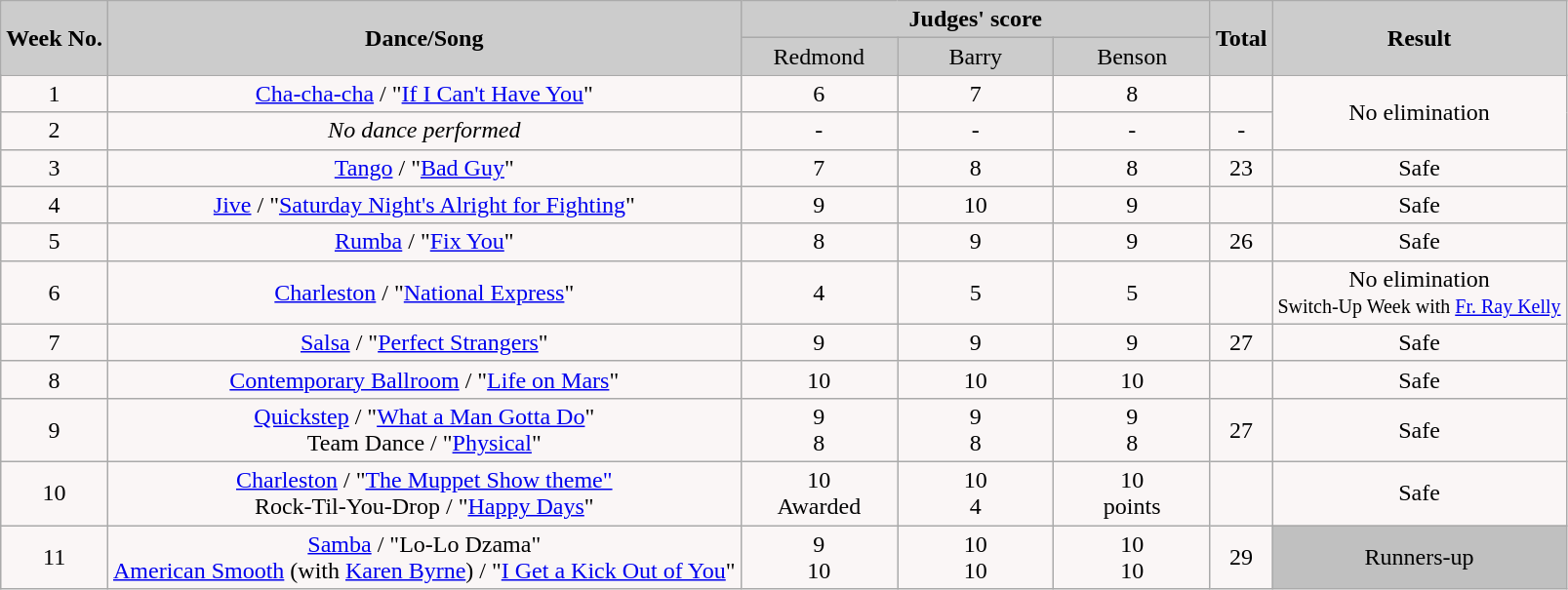<table class="wikitable collapsible">
<tr>
<th rowspan="2" style="background:#ccc; text-align:Center;"><strong>Week No.</strong></th>
<th rowspan="2" style="background:#ccc; text-align:Center;"><strong>Dance/Song</strong></th>
<th colspan="3" style="background:#ccc; text-align:Center;"><strong>Judges' score</strong></th>
<th rowspan="2" style="background:#ccc; text-align:Center;"><strong>Total</strong></th>
<th rowspan="2" style="background:#ccc; text-align:Center;"><strong>Result</strong></th>
</tr>
<tr style="text-align:center; background:#ccc;">
<td style="width:10%; ">Redmond</td>
<td style="width:10%; ">Barry</td>
<td style="width:10%; ">Benson</td>
</tr>
<tr style="text-align:center; background:#faf6f6;">
<td>1</td>
<td><a href='#'>Cha-cha-cha</a> / "<a href='#'>If I Can't Have You</a>"</td>
<td>6</td>
<td>7</td>
<td>8</td>
<td></td>
<td rowspan="2">No elimination</td>
</tr>
<tr style="text-align:center; background:#faf6f6;">
<td>2</td>
<td><em>No dance performed</em></td>
<td>-</td>
<td>-</td>
<td>-</td>
<td>-</td>
</tr>
<tr style="text-align:center; background:#faf6f6;">
<td>3</td>
<td><a href='#'>Tango</a> / "<a href='#'>Bad Guy</a>"</td>
<td>7</td>
<td>8</td>
<td>8</td>
<td>23</td>
<td>Safe</td>
</tr>
<tr style="text-align:center; background:#faf6f6;">
<td>4</td>
<td><a href='#'>Jive</a> / "<a href='#'>Saturday Night's Alright for Fighting</a>"</td>
<td>9</td>
<td>10</td>
<td>9</td>
<td></td>
<td>Safe</td>
</tr>
<tr style="text-align:center; background:#faf6f6;">
<td>5</td>
<td><a href='#'>Rumba</a> / "<a href='#'>Fix You</a>"</td>
<td>8</td>
<td>9</td>
<td>9</td>
<td>26</td>
<td>Safe</td>
</tr>
<tr style="text-align:center; background:#faf6f6;">
<td>6</td>
<td><a href='#'>Charleston</a> / "<a href='#'>National Express</a>"</td>
<td>4</td>
<td>5</td>
<td>5</td>
<td></td>
<td>No elimination<br><small>Switch-Up Week with <a href='#'>Fr. Ray Kelly</a></small></td>
</tr>
<tr style="text-align:center; background:#faf6f6;">
<td>7</td>
<td><a href='#'>Salsa</a> / "<a href='#'>Perfect Strangers</a>"</td>
<td>9</td>
<td>9</td>
<td>9</td>
<td>27</td>
<td>Safe</td>
</tr>
<tr style="text-align:center; background:#faf6f6;">
<td>8</td>
<td><a href='#'>Contemporary Ballroom</a> / "<a href='#'>Life on Mars</a>"</td>
<td>10</td>
<td>10</td>
<td>10</td>
<td></td>
<td>Safe</td>
</tr>
<tr style="text-align:center; background:#faf6f6;">
<td>9</td>
<td><a href='#'>Quickstep</a> / "<a href='#'>What a Man Gotta Do</a>"<br>Team Dance / "<a href='#'>Physical</a>"</td>
<td>9<br>8</td>
<td>9<br>8</td>
<td>9<br>8</td>
<td>27<br></td>
<td>Safe</td>
</tr>
<tr style="text-align:center; background:#faf6f6;">
<td>10</td>
<td><a href='#'>Charleston</a> / "<a href='#'>The Muppet Show theme"</a><br>Rock-Til-You-Drop / "<a href='#'>Happy Days</a>"</td>
<td>10<br>Awarded</td>
<td>10<br>4</td>
<td>10<br>points</td>
<td><br></td>
<td>Safe</td>
</tr>
<tr style="text-align:center; background:#faf6f6;">
<td>11</td>
<td><a href='#'>Samba</a> / "Lo-Lo Dzama"<br><a href='#'>American Smooth</a> (with <a href='#'>Karen Byrne</a>) / "<a href='#'>I Get a Kick Out of You</a>"</td>
<td>9<br>10</td>
<td>10<br>10</td>
<td>10<br>10</td>
<td>29<br></td>
<td bgcolor="silver">Runners-up</td>
</tr>
</table>
